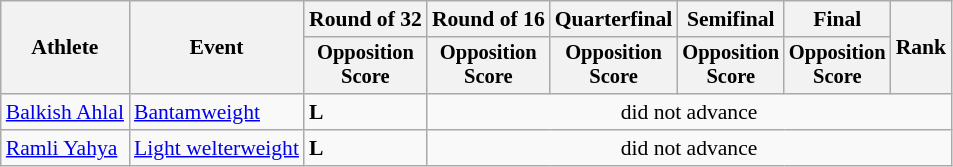<table class="wikitable" style="font-size:90%">
<tr>
<th rowspan=2>Athlete</th>
<th rowspan=2>Event</th>
<th>Round of 32</th>
<th>Round of 16</th>
<th>Quarterfinal</th>
<th>Semifinal</th>
<th>Final</th>
<th rowspan=2>Rank</th>
</tr>
<tr style="font-size:95%">
<th>Opposition<br>Score</th>
<th>Opposition<br>Score</th>
<th>Opposition<br>Score</th>
<th>Opposition<br>Score</th>
<th>Opposition<br>Score</th>
</tr>
<tr>
<td align=left><a href='#'>Balkish Ahlal</a></td>
<td align=left><a href='#'>Bantamweight</a></td>
<td><strong>L</strong></td>
<td align=center colspan=5>did not advance</td>
</tr>
<tr>
<td align=left><a href='#'>Ramli Yahya</a></td>
<td align=left><a href='#'>Light welterweight</a></td>
<td><strong>L</strong></td>
<td align=center colspan=5>did not advance</td>
</tr>
</table>
